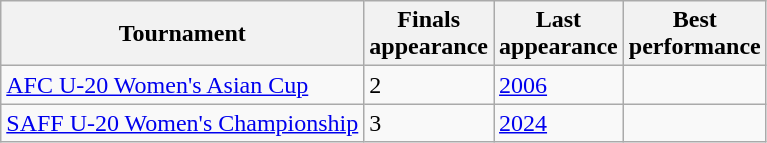<table class="wikitable sortable" style="text-align:left;">
<tr>
<th>Tournament</th>
<th data-sort-type="number">Finals<br>appearance</th>
<th>Last<br>appearance</th>
<th>Best<br>performance</th>
</tr>
<tr>
<td><a href='#'>AFC U-20 Women's Asian Cup</a></td>
<td>2</td>
<td><a href='#'>2006</a></td>
<td></td>
</tr>
<tr>
<td><a href='#'>SAFF U-20 Women's Championship</a></td>
<td>3</td>
<td><a href='#'>2024</a></td>
<td></td>
</tr>
</table>
